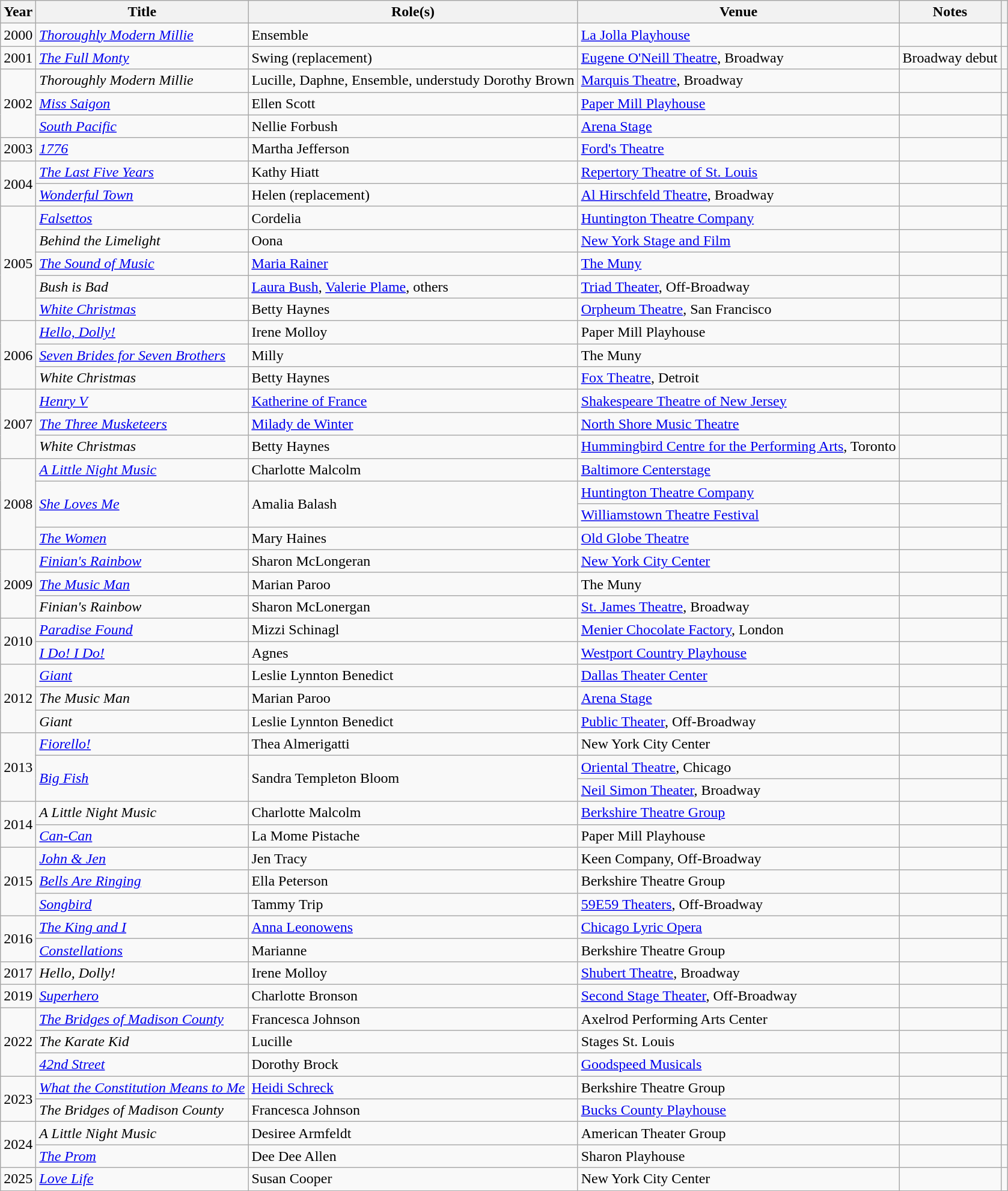<table class="wikitable sortable">
<tr>
<th>Year</th>
<th>Title</th>
<th>Role(s)</th>
<th>Venue</th>
<th>Notes</th>
<th class="unsortable"></th>
</tr>
<tr>
<td>2000</td>
<td><em><a href='#'>Thoroughly Modern Millie</a></em></td>
<td>Ensemble</td>
<td><a href='#'>La Jolla Playhouse</a></td>
<td></td>
<td></td>
</tr>
<tr>
<td>2001</td>
<td><em><a href='#'>The Full Monty</a></em></td>
<td>Swing (replacement)</td>
<td><a href='#'>Eugene O'Neill Theatre</a>, Broadway</td>
<td>Broadway debut</td>
<td></td>
</tr>
<tr>
<td rowspan=3>2002</td>
<td><em>Thoroughly Modern Millie</em></td>
<td>Lucille, Daphne, Ensemble, understudy Dorothy Brown</td>
<td><a href='#'>Marquis Theatre</a>, Broadway</td>
<td></td>
<td></td>
</tr>
<tr>
<td><em><a href='#'>Miss Saigon</a></em></td>
<td>Ellen Scott</td>
<td><a href='#'>Paper Mill Playhouse</a></td>
<td></td>
<td></td>
</tr>
<tr>
<td><em><a href='#'>South Pacific</a></em></td>
<td>Nellie Forbush</td>
<td><a href='#'>Arena Stage</a></td>
<td></td>
<td></td>
</tr>
<tr>
<td>2003</td>
<td><em><a href='#'>1776</a></em></td>
<td>Martha Jefferson</td>
<td><a href='#'>Ford's Theatre</a></td>
<td></td>
<td></td>
</tr>
<tr>
<td rowspan=2>2004</td>
<td><em><a href='#'>The Last Five Years</a></em></td>
<td>Kathy Hiatt</td>
<td><a href='#'>Repertory Theatre of St. Louis</a></td>
<td></td>
<td></td>
</tr>
<tr>
<td><em><a href='#'>Wonderful Town</a></em></td>
<td>Helen (replacement)</td>
<td><a href='#'>Al Hirschfeld Theatre</a>, Broadway</td>
<td></td>
<td></td>
</tr>
<tr>
<td rowspan=5>2005</td>
<td><em><a href='#'>Falsettos</a></em></td>
<td>Cordelia</td>
<td><a href='#'>Huntington Theatre Company</a></td>
<td></td>
<td></td>
</tr>
<tr>
<td><em>Behind the Limelight</em></td>
<td>Oona</td>
<td><a href='#'>New York Stage and Film</a></td>
<td></td>
<td></td>
</tr>
<tr>
<td><em><a href='#'>The Sound of Music</a></em></td>
<td><a href='#'>Maria Rainer</a></td>
<td><a href='#'>The Muny</a></td>
<td></td>
<td></td>
</tr>
<tr>
<td><em>Bush is Bad</em></td>
<td><a href='#'>Laura Bush</a>, <a href='#'>Valerie Plame</a>, others</td>
<td><a href='#'>Triad Theater</a>, Off-Broadway</td>
<td></td>
<td></td>
</tr>
<tr>
<td><em><a href='#'>White Christmas</a></em></td>
<td>Betty Haynes</td>
<td><a href='#'>Orpheum Theatre</a>, San Francisco</td>
<td></td>
<td></td>
</tr>
<tr>
<td rowspan=3>2006</td>
<td><em><a href='#'>Hello, Dolly!</a></em></td>
<td>Irene Molloy</td>
<td>Paper Mill Playhouse</td>
<td></td>
<td></td>
</tr>
<tr>
<td><em><a href='#'>Seven Brides for Seven Brothers</a></em></td>
<td>Milly</td>
<td>The Muny</td>
<td></td>
<td></td>
</tr>
<tr>
<td><em>White Christmas</em></td>
<td>Betty Haynes</td>
<td><a href='#'>Fox Theatre</a>, Detroit</td>
<td></td>
<td></td>
</tr>
<tr>
<td rowspan=3>2007</td>
<td><em><a href='#'>Henry V</a></em></td>
<td><a href='#'>Katherine of France</a></td>
<td><a href='#'>Shakespeare Theatre of New Jersey</a></td>
<td></td>
<td></td>
</tr>
<tr>
<td><em><a href='#'>The Three Musketeers</a></em></td>
<td><a href='#'>Milady de Winter</a></td>
<td><a href='#'>North Shore Music Theatre</a></td>
<td></td>
<td></td>
</tr>
<tr>
<td><em>White Christmas</em></td>
<td>Betty Haynes</td>
<td><a href='#'>Hummingbird Centre for the Performing Arts</a>, Toronto</td>
<td></td>
<td></td>
</tr>
<tr>
<td rowspan=4>2008</td>
<td><em><a href='#'>A Little Night Music</a></em></td>
<td>Charlotte Malcolm</td>
<td><a href='#'>Baltimore Centerstage</a></td>
<td></td>
<td></td>
</tr>
<tr>
<td rowspan=2><em><a href='#'>She Loves Me</a></em></td>
<td rowspan=2>Amalia Balash</td>
<td><a href='#'>Huntington Theatre Company</a></td>
<td></td>
<td rowspan=2></td>
</tr>
<tr>
<td><a href='#'>Williamstown Theatre Festival</a></td>
<td></td>
</tr>
<tr>
<td><em><a href='#'>The Women</a></em></td>
<td>Mary Haines</td>
<td><a href='#'>Old Globe Theatre</a></td>
<td></td>
<td></td>
</tr>
<tr>
<td rowspan=3>2009</td>
<td><em><a href='#'>Finian's Rainbow</a></em></td>
<td>Sharon McLongeran</td>
<td><a href='#'>New York City Center</a></td>
<td></td>
<td></td>
</tr>
<tr>
<td><em><a href='#'>The Music Man</a></em></td>
<td>Marian Paroo</td>
<td>The Muny</td>
<td></td>
<td></td>
</tr>
<tr>
<td><em>Finian's Rainbow</em></td>
<td>Sharon McLonergan</td>
<td><a href='#'>St. James Theatre</a>, Broadway</td>
<td></td>
<td></td>
</tr>
<tr>
<td rowspan=2>2010</td>
<td><em><a href='#'>Paradise Found</a></em></td>
<td>Mizzi Schinagl</td>
<td><a href='#'>Menier Chocolate Factory</a>, London</td>
<td></td>
<td></td>
</tr>
<tr>
<td><em><a href='#'>I Do! I Do!</a></em></td>
<td>Agnes</td>
<td><a href='#'>Westport Country Playhouse</a></td>
<td></td>
<td></td>
</tr>
<tr>
<td rowspan=3>2012</td>
<td><em><a href='#'>Giant</a></em></td>
<td>Leslie Lynnton Benedict</td>
<td><a href='#'>Dallas Theater Center</a></td>
<td></td>
<td></td>
</tr>
<tr>
<td><em>The Music Man</em></td>
<td>Marian Paroo</td>
<td><a href='#'>Arena Stage</a></td>
<td></td>
<td></td>
</tr>
<tr>
<td><em>Giant</em></td>
<td>Leslie Lynnton Benedict</td>
<td><a href='#'>Public Theater</a>, Off-Broadway</td>
<td></td>
<td></td>
</tr>
<tr>
<td rowspan=3>2013</td>
<td><em><a href='#'>Fiorello!</a></em></td>
<td>Thea Almerigatti</td>
<td>New York City Center</td>
<td></td>
<td></td>
</tr>
<tr>
<td rowspan=2><em><a href='#'>Big Fish</a></em></td>
<td rowspan=2>Sandra Templeton Bloom</td>
<td><a href='#'>Oriental Theatre</a>, Chicago</td>
<td></td>
<td></td>
</tr>
<tr>
<td><a href='#'>Neil Simon Theater</a>, Broadway</td>
<td></td>
<td></td>
</tr>
<tr>
<td rowspan=2>2014</td>
<td><em>A Little Night Music</em></td>
<td>Charlotte Malcolm</td>
<td><a href='#'>Berkshire Theatre Group</a></td>
<td></td>
<td></td>
</tr>
<tr>
<td><em><a href='#'>Can-Can</a></em></td>
<td>La Mome Pistache</td>
<td>Paper Mill Playhouse</td>
<td></td>
<td></td>
</tr>
<tr>
<td rowspan=3>2015</td>
<td><em><a href='#'>John & Jen</a></em></td>
<td>Jen Tracy</td>
<td>Keen Company, Off-Broadway</td>
<td></td>
<td></td>
</tr>
<tr>
<td><em><a href='#'>Bells Are Ringing</a></em></td>
<td>Ella Peterson</td>
<td>Berkshire Theatre Group</td>
<td></td>
<td></td>
</tr>
<tr>
<td><em><a href='#'>Songbird</a></em></td>
<td>Tammy Trip</td>
<td><a href='#'>59E59 Theaters</a>, Off-Broadway</td>
<td></td>
<td></td>
</tr>
<tr>
<td rowspan=2>2016</td>
<td><em><a href='#'>The King and I</a></em></td>
<td><a href='#'>Anna Leonowens</a></td>
<td><a href='#'>Chicago Lyric Opera</a></td>
<td></td>
<td></td>
</tr>
<tr>
<td><em><a href='#'>Constellations</a></em></td>
<td>Marianne</td>
<td>Berkshire Theatre Group</td>
<td></td>
<td></td>
</tr>
<tr>
<td>2017</td>
<td><em>Hello, Dolly!</em></td>
<td>Irene Molloy</td>
<td><a href='#'>Shubert Theatre</a>, Broadway</td>
<td></td>
<td></td>
</tr>
<tr>
<td>2019</td>
<td><em><a href='#'>Superhero</a></em></td>
<td>Charlotte Bronson</td>
<td><a href='#'>Second Stage Theater</a>, Off-Broadway</td>
<td></td>
<td></td>
</tr>
<tr>
<td rowspan=3>2022</td>
<td><em><a href='#'>The Bridges of Madison County</a></em></td>
<td>Francesca Johnson</td>
<td>Axelrod Performing Arts Center</td>
<td></td>
<td></td>
</tr>
<tr>
<td><em>The Karate Kid</em></td>
<td>Lucille</td>
<td>Stages St. Louis</td>
<td></td>
<td></td>
</tr>
<tr>
<td><em><a href='#'>42nd Street</a></em></td>
<td>Dorothy Brock</td>
<td><a href='#'>Goodspeed Musicals</a></td>
<td></td>
<td></td>
</tr>
<tr>
<td rowspan=2>2023</td>
<td><em><a href='#'>What the Constitution Means to Me</a></em></td>
<td><a href='#'>Heidi Schreck</a></td>
<td>Berkshire Theatre Group</td>
<td></td>
<td></td>
</tr>
<tr>
<td><em>The Bridges of Madison County</em></td>
<td>Francesca Johnson</td>
<td><a href='#'>Bucks County Playhouse</a></td>
<td></td>
<td></td>
</tr>
<tr>
<td rowspan=2>2024</td>
<td><em>A Little Night Music</em></td>
<td>Desiree Armfeldt</td>
<td>American Theater Group</td>
<td></td>
<td></td>
</tr>
<tr>
<td><em><a href='#'>The Prom</a></em></td>
<td>Dee Dee Allen</td>
<td>Sharon Playhouse</td>
<td></td>
<td></td>
</tr>
<tr>
<td>2025</td>
<td><a href='#'><em>Love Life</em></a></td>
<td>Susan Cooper</td>
<td>New York City Center</td>
<td></td>
<td></td>
</tr>
</table>
